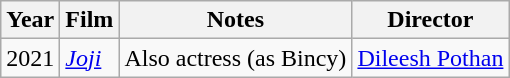<table class="wikitable">
<tr>
<th>Year</th>
<th>Film</th>
<th>Notes</th>
<th>Director</th>
</tr>
<tr>
<td>2021</td>
<td><em><a href='#'>Joji</a></em></td>
<td>Also actress (as Bincy)</td>
<td><a href='#'>Dileesh Pothan</a></td>
</tr>
</table>
